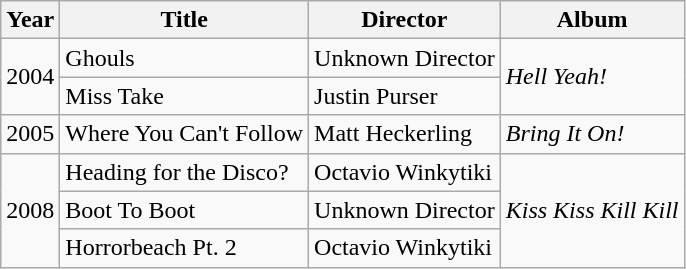<table class="wikitable">
<tr>
<th>Year</th>
<th>Title</th>
<th>Director</th>
<th>Album</th>
</tr>
<tr>
<td rowspan=2>2004</td>
<td>Ghouls</td>
<td>Unknown Director</td>
<td rowspan=2><em>Hell Yeah!</em></td>
</tr>
<tr>
<td>Miss Take</td>
<td>Justin Purser</td>
</tr>
<tr>
<td>2005</td>
<td>Where You Can't Follow</td>
<td>Matt Heckerling</td>
<td><em>Bring It On!</em></td>
</tr>
<tr>
<td rowspan=3>2008</td>
<td>Heading for the Disco?</td>
<td>Octavio Winkytiki</td>
<td rowspan=3><em>Kiss Kiss Kill Kill</em></td>
</tr>
<tr>
<td>Boot To Boot</td>
<td>Unknown Director</td>
</tr>
<tr>
<td>Horrorbeach Pt. 2</td>
<td>Octavio Winkytiki</td>
</tr>
</table>
